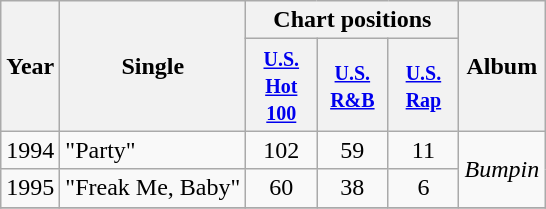<table class="wikitable">
<tr>
<th rowspan="2">Year</th>
<th rowspan="2">Single</th>
<th colspan="3">Chart positions</th>
<th rowspan="2">Album</th>
</tr>
<tr>
<th width="40"><small><a href='#'>U.S. Hot 100</a></small></th>
<th width="40"><small><a href='#'>U.S. R&B</a></small></th>
<th width="40"><small><a href='#'>U.S. Rap</a></small></th>
</tr>
<tr>
<td>1994</td>
<td align="left">"Party"</td>
<td align="center">102</td>
<td align="center">59</td>
<td align="center">11</td>
<td align="left" rowspan="2"><em>Bumpin<strong></td>
</tr>
<tr>
<td>1995</td>
<td align="left">"Freak Me, Baby"</td>
<td align="center">60</td>
<td align="center">38</td>
<td align="center">6</td>
</tr>
<tr>
</tr>
</table>
